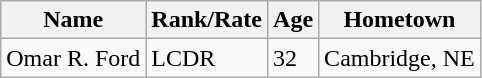<table class="wikitable">
<tr>
<th>Name</th>
<th>Rank/Rate</th>
<th>Age</th>
<th>Hometown</th>
</tr>
<tr>
<td>Omar R. Ford</td>
<td>LCDR</td>
<td>32</td>
<td>Cambridge, NE</td>
</tr>
</table>
